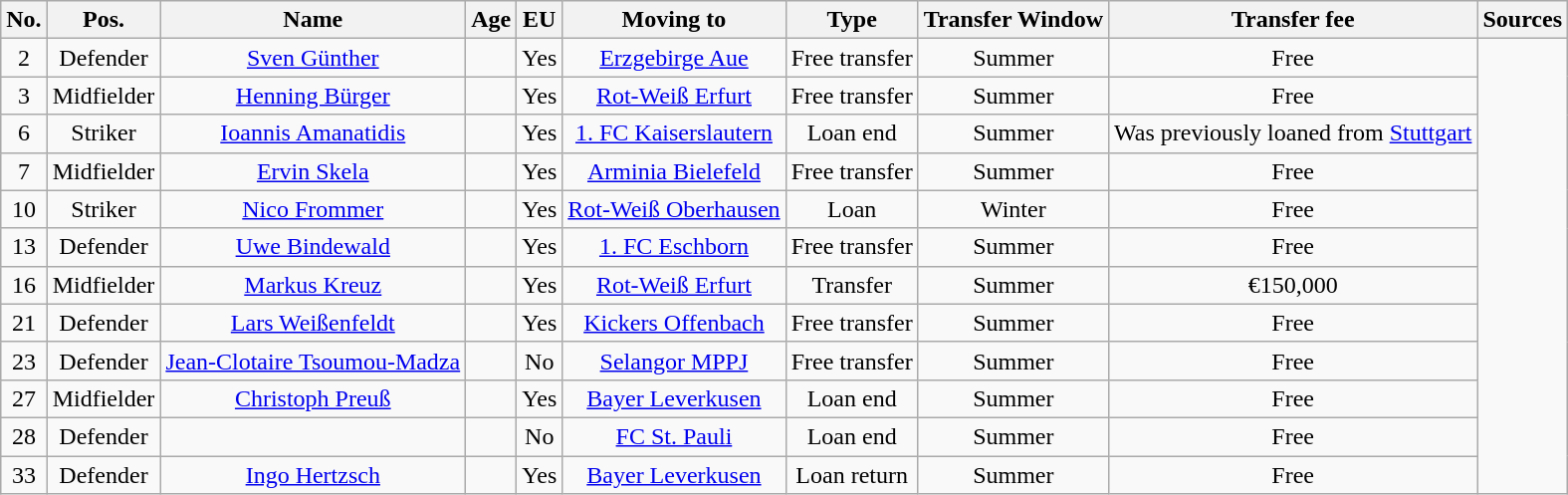<table class="wikitable" style="text-align: center">
<tr>
<th>No.</th>
<th>Pos.</th>
<th>Name</th>
<th>Age</th>
<th>EU</th>
<th>Moving to</th>
<th>Type</th>
<th>Transfer Window</th>
<th>Transfer fee</th>
<th>Sources</th>
</tr>
<tr>
<td>2</td>
<td>Defender</td>
<td><a href='#'>Sven Günther</a></td>
<td></td>
<td>Yes</td>
<td><a href='#'>Erzgebirge Aue</a></td>
<td>Free transfer</td>
<td>Summer</td>
<td>Free</td>
</tr>
<tr>
<td>3</td>
<td>Midfielder</td>
<td><a href='#'>Henning Bürger</a></td>
<td></td>
<td>Yes</td>
<td><a href='#'>Rot-Weiß Erfurt</a></td>
<td>Free transfer</td>
<td>Summer</td>
<td>Free</td>
</tr>
<tr>
<td>6</td>
<td>Striker</td>
<td><a href='#'>Ioannis Amanatidis</a></td>
<td></td>
<td>Yes</td>
<td><a href='#'>1. FC Kaiserslautern</a></td>
<td>Loan end</td>
<td>Summer</td>
<td>Was previously loaned from <a href='#'>Stuttgart</a></td>
</tr>
<tr>
<td>7</td>
<td>Midfielder</td>
<td><a href='#'>Ervin Skela</a></td>
<td></td>
<td>Yes</td>
<td><a href='#'>Arminia Bielefeld</a></td>
<td>Free transfer</td>
<td>Summer</td>
<td>Free</td>
</tr>
<tr>
<td>10</td>
<td>Striker</td>
<td><a href='#'>Nico Frommer</a></td>
<td></td>
<td>Yes</td>
<td><a href='#'>Rot-Weiß Oberhausen</a></td>
<td>Loan</td>
<td>Winter</td>
<td>Free</td>
</tr>
<tr>
<td>13</td>
<td>Defender</td>
<td><a href='#'>Uwe Bindewald</a></td>
<td></td>
<td>Yes</td>
<td><a href='#'>1. FC Eschborn</a></td>
<td>Free transfer</td>
<td>Summer</td>
<td>Free</td>
</tr>
<tr>
<td>16</td>
<td>Midfielder</td>
<td><a href='#'>Markus Kreuz</a></td>
<td></td>
<td>Yes</td>
<td><a href='#'>Rot-Weiß Erfurt</a></td>
<td>Transfer</td>
<td>Summer</td>
<td>€150,000</td>
</tr>
<tr>
<td>21</td>
<td>Defender</td>
<td><a href='#'>Lars Weißenfeldt</a></td>
<td></td>
<td>Yes</td>
<td><a href='#'>Kickers Offenbach</a></td>
<td>Free transfer</td>
<td>Summer</td>
<td>Free</td>
</tr>
<tr>
<td>23</td>
<td>Defender</td>
<td><a href='#'>Jean-Clotaire Tsoumou-Madza</a></td>
<td></td>
<td>No</td>
<td><a href='#'>Selangor MPPJ</a></td>
<td>Free transfer</td>
<td>Summer</td>
<td>Free</td>
</tr>
<tr>
<td>27</td>
<td>Midfielder</td>
<td><a href='#'>Christoph Preuß</a></td>
<td></td>
<td>Yes</td>
<td><a href='#'>Bayer Leverkusen</a></td>
<td>Loan end</td>
<td>Summer</td>
<td>Free</td>
</tr>
<tr>
<td>28</td>
<td>Defender</td>
<td></td>
<td></td>
<td>No</td>
<td><a href='#'>FC St. Pauli</a></td>
<td>Loan end</td>
<td>Summer</td>
<td>Free</td>
</tr>
<tr>
<td>33</td>
<td>Defender</td>
<td><a href='#'>Ingo Hertzsch</a></td>
<td></td>
<td>Yes</td>
<td><a href='#'>Bayer Leverkusen</a></td>
<td>Loan return</td>
<td>Summer</td>
<td>Free</td>
</tr>
</table>
